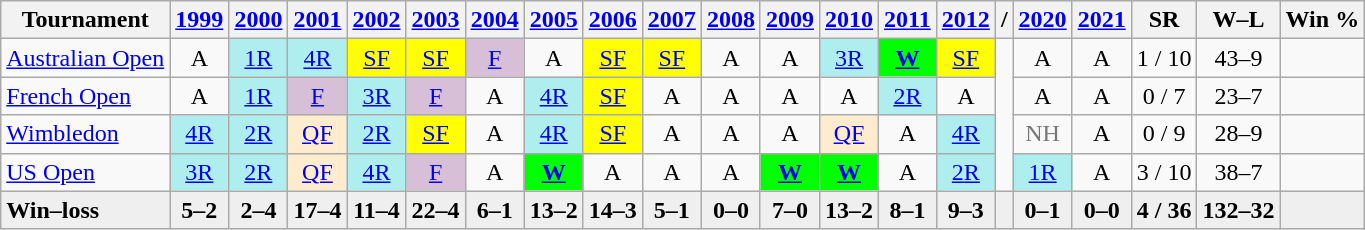<table class=wikitable nowrap style="text-align:center">
<tr>
<th>Tournament</th>
<th><a href='#'>1999</a></th>
<th><a href='#'>2000</a></th>
<th><a href='#'>2001</a></th>
<th><a href='#'>2002</a></th>
<th><a href='#'>2003</a></th>
<th><a href='#'>2004</a></th>
<th><a href='#'>2005</a></th>
<th><a href='#'>2006</a></th>
<th><a href='#'>2007</a></th>
<th><a href='#'>2008</a></th>
<th><a href='#'>2009</a></th>
<th><a href='#'>2010</a></th>
<th><a href='#'>2011</a></th>
<th><a href='#'>2012</a></th>
<th>/</th>
<th><a href='#'>2020</a></th>
<th><a href='#'>2021</a></th>
<th>SR</th>
<th>W–L</th>
<th>Win %</th>
</tr>
<tr>
<td style=text-align:left><a href='#'>Australian Open</a></td>
<td>A</td>
<td style=background:#afeeee><a href='#'>1R</a></td>
<td style=background:#afeeee><a href='#'>4R</a></td>
<td style=background:yellow><a href='#'>SF</a></td>
<td style=background:yellow><a href='#'>SF</a></td>
<td style=background:thistle><a href='#'>F</a></td>
<td>A</td>
<td style=background:yellow><a href='#'>SF</a></td>
<td style=background:yellow><a href='#'>SF</a></td>
<td>A</td>
<td>A</td>
<td style=background:#afeeee><a href='#'>3R</a></td>
<td bgcolor=lime><strong><a href='#'>W</a></strong></td>
<td style=background:yellow><a href='#'>SF</a></td>
<td rowspan=4></td>
<td>A</td>
<td>A</td>
<td>1 / 10</td>
<td>43–9</td>
<td></td>
</tr>
<tr>
<td style=text-align:left><a href='#'>French Open</a></td>
<td>A</td>
<td style=background:#afeeee><a href='#'>1R</a></td>
<td style=background:thistle><a href='#'>F</a></td>
<td style=background:#afeeee><a href='#'>3R</a></td>
<td style=background:thistle><a href='#'>F</a></td>
<td>A</td>
<td style=background:#afeeee><a href='#'>4R</a></td>
<td style=background:yellow><a href='#'>SF</a></td>
<td>A</td>
<td>A</td>
<td>A</td>
<td>A</td>
<td style=background:#afeeee><a href='#'>2R</a></td>
<td>A</td>
<td>A</td>
<td>A</td>
<td>0 / 7</td>
<td>23–7</td>
<td></td>
</tr>
<tr>
<td style=text-align:left><a href='#'>Wimbledon</a></td>
<td style=background:#afeeee><a href='#'>4R</a></td>
<td style=background:#afeeee><a href='#'>2R</a></td>
<td style=background:#ffebcd><a href='#'>QF</a></td>
<td style=background:#afeeee><a href='#'>2R</a></td>
<td style=background:yellow><a href='#'>SF</a></td>
<td>A</td>
<td style=background:#afeeee><a href='#'>4R</a></td>
<td style=background:yellow><a href='#'>SF</a></td>
<td>A</td>
<td>A</td>
<td>A</td>
<td style=background:#ffebcd><a href='#'>QF</a></td>
<td>A</td>
<td style=background:#afeeee><a href='#'>4R</a></td>
<td style=color:#767676>NH</td>
<td>A</td>
<td>0 / 9</td>
<td>28–9</td>
<td></td>
</tr>
<tr>
<td style=text-align:left><a href='#'>US Open</a></td>
<td style=background:#afeeee><a href='#'>3R</a></td>
<td style=background:#afeeee><a href='#'>2R</a></td>
<td style=background:#ffebcd><a href='#'>QF</a></td>
<td style=background:#afeeee><a href='#'>4R</a></td>
<td style=background:thistle><a href='#'>F</a></td>
<td>A</td>
<td bgcolor=lime><strong><a href='#'>W</a></strong></td>
<td>A</td>
<td>A</td>
<td>A</td>
<td bgcolor=lime><a href='#'><strong>W</strong></a></td>
<td bgcolor=lime><a href='#'><strong>W</strong></a></td>
<td>A</td>
<td style=background:#afeeee><a href='#'>2R</a></td>
<td style=background:#afeeee><a href='#'>1R</a></td>
<td>A</td>
<td>3 / 10</td>
<td>38–7</td>
<td></td>
</tr>
<tr style=font-weight:bold;background:#efefef>
<td style=text-align:left>Win–loss</td>
<td>5–2</td>
<td>2–4</td>
<td>17–4</td>
<td>11–4</td>
<td>22–4</td>
<td>6–1</td>
<td>13–2</td>
<td>14–3</td>
<td>5–1</td>
<td>0–0</td>
<td>7–0</td>
<td>13–2</td>
<td>8–1</td>
<td>9–3</td>
<td></td>
<td>0–1</td>
<td>0–0</td>
<td>4 / 36</td>
<td>132–32</td>
<td></td>
</tr>
</table>
